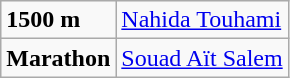<table class="wikitable">
<tr>
<td><strong>1500 m</strong></td>
<td><a href='#'>Nahida Touhami</a></td>
</tr>
<tr>
<td><strong>Marathon</strong></td>
<td><a href='#'>Souad Aït Salem</a></td>
</tr>
</table>
